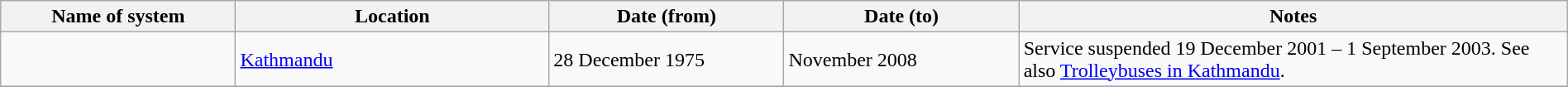<table class="wikitable" width=100%>
<tr>
<th width=15%>Name of system</th>
<th width=20%>Location</th>
<th width=15%>Date (from)</th>
<th width=15%>Date (to)</th>
<th width=35%>Notes</th>
</tr>
<tr>
<td> </td>
<td><a href='#'>Kathmandu</a></td>
<td>28 December 1975</td>
<td>November 2008</td>
<td>Service suspended 19 December 2001 – 1 September 2003. See also <a href='#'>Trolleybuses in Kathmandu</a>.</td>
</tr>
<tr>
</tr>
</table>
